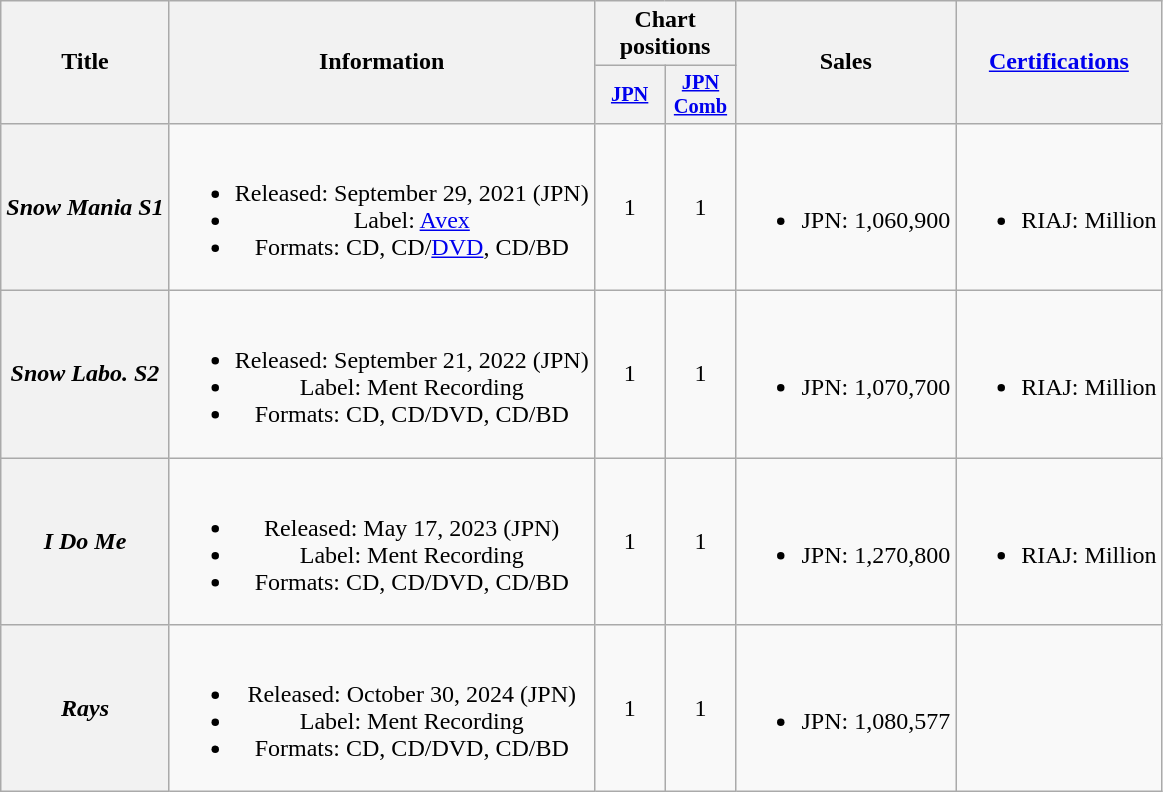<table class="wikitable plainrowheaders" style="text-align:center;">
<tr>
<th scope="col" rowspan="2">Title</th>
<th scope="col" rowspan="2">Information</th>
<th scope="col" colspan="2">Chart positions</th>
<th scope="col" rowspan="2">Sales</th>
<th scope="col" rowspan="2"><a href='#'>Certifications</a></th>
</tr>
<tr>
<th scope="col" style="width:3em;font-size:85%;"><a href='#'>JPN</a><br></th>
<th scope="col" style="width:3em;font-size:85%;"><a href='#'>JPN<br>Comb</a><br></th>
</tr>
<tr>
<th scope="row"><em>Snow Mania S1</em></th>
<td><br><ul><li>Released: September 29, 2021 (JPN)</li><li>Label: <a href='#'>Avex</a></li><li>Formats: CD, CD/<a href='#'>DVD</a>, CD/BD</li></ul></td>
<td>1</td>
<td>1</td>
<td><br><ul><li>JPN: 1,060,900</li></ul></td>
<td><br><ul><li>RIAJ: Million</li></ul></td>
</tr>
<tr>
<th scope="row"><em>Snow Labo. S2</em></th>
<td><br><ul><li>Released: September 21, 2022 (JPN)</li><li>Label: Ment Recording</li><li>Formats: CD, CD/DVD, CD/BD</li></ul></td>
<td>1</td>
<td>1</td>
<td><br><ul><li>JPN: 1,070,700</li></ul></td>
<td><br><ul><li>RIAJ: Million</li></ul></td>
</tr>
<tr>
<th scope="row"><em>I Do Me</em></th>
<td><br><ul><li>Released: May 17, 2023 (JPN)</li><li>Label: Ment Recording</li><li>Formats: CD, CD/DVD, CD/BD</li></ul></td>
<td>1</td>
<td>1</td>
<td><br><ul><li>JPN: 1,270,800</li></ul></td>
<td><br><ul><li>RIAJ: Million</li></ul></td>
</tr>
<tr>
<th scope="row"><em>Rays</em></th>
<td><br><ul><li>Released: October 30, 2024 (JPN)</li><li>Label: Ment Recording</li><li>Formats: CD, CD/DVD, CD/BD</li></ul></td>
<td>1</td>
<td>1</td>
<td><br><ul><li>JPN: 1,080,577</li></ul></td>
<td></td>
</tr>
</table>
